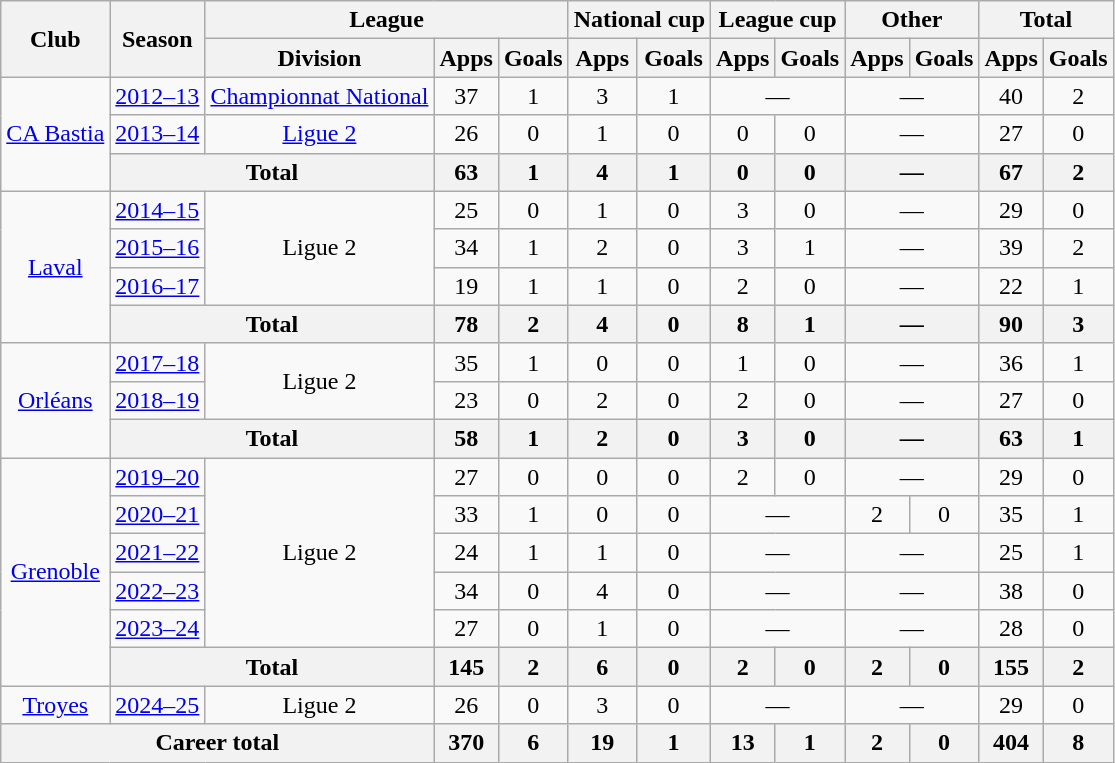<table class="wikitable" style="text-align: center">
<tr>
<th rowspan="2">Club</th>
<th rowspan="2">Season</th>
<th colspan="3">League</th>
<th colspan="2">National cup</th>
<th colspan="2">League cup</th>
<th colspan="2">Other</th>
<th colspan="2">Total</th>
</tr>
<tr>
<th>Division</th>
<th>Apps</th>
<th>Goals</th>
<th>Apps</th>
<th>Goals</th>
<th>Apps</th>
<th>Goals</th>
<th>Apps</th>
<th>Goals</th>
<th>Apps</th>
<th>Goals</th>
</tr>
<tr>
<td rowspan="3"><a href='#'>CA Bastia</a></td>
<td><a href='#'>2012–13</a></td>
<td><a href='#'>Championnat National</a></td>
<td>37</td>
<td>1</td>
<td>3</td>
<td>1</td>
<td colspan="2">—</td>
<td colspan="2">—</td>
<td>40</td>
<td>2</td>
</tr>
<tr>
<td><a href='#'>2013–14</a></td>
<td><a href='#'>Ligue 2</a></td>
<td>26</td>
<td>0</td>
<td>1</td>
<td>0</td>
<td>0</td>
<td>0</td>
<td colspan="2">—</td>
<td>27</td>
<td>0</td>
</tr>
<tr>
<th colspan="2">Total</th>
<th>63</th>
<th>1</th>
<th>4</th>
<th>1</th>
<th>0</th>
<th>0</th>
<th colspan="2">—</th>
<th>67</th>
<th>2</th>
</tr>
<tr>
<td rowspan="4"><a href='#'>Laval</a></td>
<td><a href='#'>2014–15</a></td>
<td rowspan="3">Ligue 2</td>
<td>25</td>
<td>0</td>
<td>1</td>
<td>0</td>
<td>3</td>
<td>0</td>
<td colspan="2">—</td>
<td>29</td>
<td>0</td>
</tr>
<tr>
<td><a href='#'>2015–16</a></td>
<td>34</td>
<td>1</td>
<td>2</td>
<td>0</td>
<td>3</td>
<td>1</td>
<td colspan="2">—</td>
<td>39</td>
<td>2</td>
</tr>
<tr>
<td><a href='#'>2016–17</a></td>
<td>19</td>
<td>1</td>
<td>1</td>
<td>0</td>
<td>2</td>
<td>0</td>
<td colspan="2">—</td>
<td>22</td>
<td>1</td>
</tr>
<tr>
<th colspan="2">Total</th>
<th>78</th>
<th>2</th>
<th>4</th>
<th>0</th>
<th>8</th>
<th>1</th>
<th colspan="2">—</th>
<th>90</th>
<th>3</th>
</tr>
<tr>
<td rowspan="3"><a href='#'>Orléans</a></td>
<td><a href='#'>2017–18</a></td>
<td rowspan="2">Ligue 2</td>
<td>35</td>
<td>1</td>
<td>0</td>
<td>0</td>
<td>1</td>
<td>0</td>
<td colspan="2">—</td>
<td>36</td>
<td>1</td>
</tr>
<tr>
<td><a href='#'>2018–19</a></td>
<td>23</td>
<td>0</td>
<td>2</td>
<td>0</td>
<td>2</td>
<td>0</td>
<td colspan="2">—</td>
<td>27</td>
<td>0</td>
</tr>
<tr>
<th colspan="2">Total</th>
<th>58</th>
<th>1</th>
<th>2</th>
<th>0</th>
<th>3</th>
<th>0</th>
<th colspan="2">—</th>
<th>63</th>
<th>1</th>
</tr>
<tr>
<td rowspan="6"><a href='#'>Grenoble</a></td>
<td><a href='#'>2019–20</a></td>
<td rowspan="5">Ligue 2</td>
<td>27</td>
<td>0</td>
<td>0</td>
<td>0</td>
<td>2</td>
<td>0</td>
<td colspan="2">—</td>
<td>29</td>
<td>0</td>
</tr>
<tr>
<td><a href='#'>2020–21</a></td>
<td>33</td>
<td>1</td>
<td>0</td>
<td>0</td>
<td colspan="2">—</td>
<td>2</td>
<td>0</td>
<td>35</td>
<td>1</td>
</tr>
<tr>
<td><a href='#'>2021–22</a></td>
<td>24</td>
<td>1</td>
<td>1</td>
<td>0</td>
<td colspan="2">—</td>
<td colspan="2">—</td>
<td>25</td>
<td>1</td>
</tr>
<tr>
<td><a href='#'>2022–23</a></td>
<td>34</td>
<td>0</td>
<td>4</td>
<td>0</td>
<td colspan="2">—</td>
<td colspan="2">—</td>
<td>38</td>
<td>0</td>
</tr>
<tr>
<td><a href='#'>2023–24</a></td>
<td>27</td>
<td>0</td>
<td>1</td>
<td>0</td>
<td colspan="2">—</td>
<td colspan="2">—</td>
<td>28</td>
<td>0</td>
</tr>
<tr>
<th colspan="2">Total</th>
<th>145</th>
<th>2</th>
<th>6</th>
<th>0</th>
<th>2</th>
<th>0</th>
<th>2</th>
<th>0</th>
<th>155</th>
<th>2</th>
</tr>
<tr>
<td><a href='#'>Troyes</a></td>
<td><a href='#'>2024–25</a></td>
<td>Ligue 2</td>
<td>26</td>
<td>0</td>
<td>3</td>
<td>0</td>
<td colspan="2">—</td>
<td colspan="2">—</td>
<td>29</td>
<td>0</td>
</tr>
<tr>
<th colspan="3">Career total</th>
<th>370</th>
<th>6</th>
<th>19</th>
<th>1</th>
<th>13</th>
<th>1</th>
<th>2</th>
<th>0</th>
<th>404</th>
<th>8</th>
</tr>
</table>
